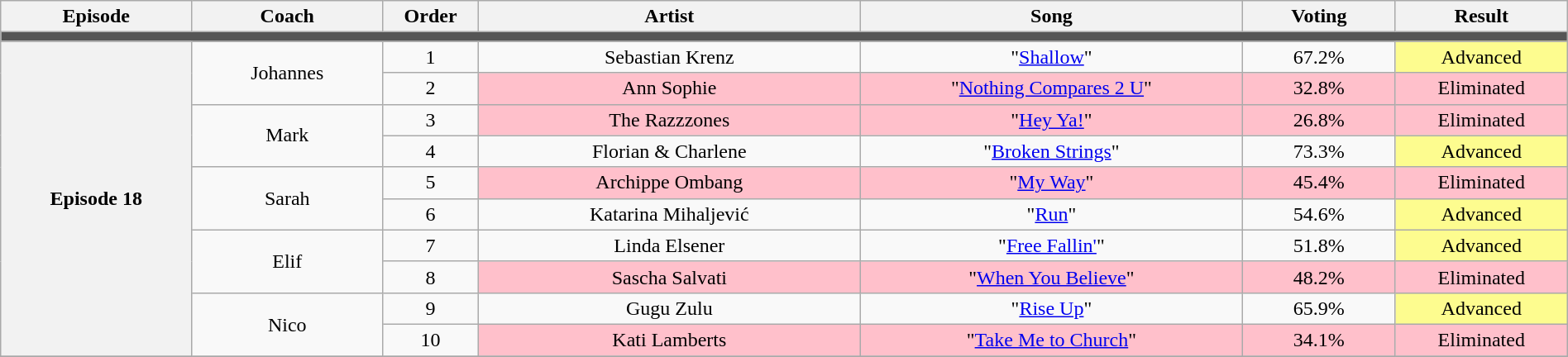<table class="wikitable plainrowheaders" style="text-align: center; width:100%;">
<tr>
<th scope="col" style="width:10%;">Episode</th>
<th style="width:10%;">Coach</th>
<th style="width:05%;">Order</th>
<th style="width:20%;">Artist</th>
<th style="width:20%;">Song</th>
<th style="width:08%;">Voting</th>
<th style="width:09%;">Result</th>
</tr>
<tr>
<td colspan="7" style="background:#555;"></td>
</tr>
<tr>
<th rowspan="10">Episode 18<br><small></small></th>
<td rowspan="2">Johannes</td>
<td>1</td>
<td>Sebastian Krenz</td>
<td>"<a href='#'>Shallow</a>"</td>
<td>67.2%</td>
<td style="background:#fdfc8f;">Advanced</td>
</tr>
<tr>
<td>2</td>
<td style="background:pink;">Ann Sophie</td>
<td style="background:pink;">"<a href='#'>Nothing Compares 2 U</a>"</td>
<td style="background:pink;">32.8%</td>
<td style="background:pink;">Eliminated</td>
</tr>
<tr>
<td rowspan="2">Mark</td>
<td>3</td>
<td style="background:pink;">The Razzzones</td>
<td style="background:pink;">"<a href='#'>Hey Ya!</a>"</td>
<td style="background:pink;">26.8%</td>
<td style="background:pink;">Eliminated</td>
</tr>
<tr>
<td>4</td>
<td>Florian & Charlene</td>
<td>"<a href='#'>Broken Strings</a>"</td>
<td>73.3%</td>
<td style="background:#fdfc8f;">Advanced</td>
</tr>
<tr>
<td rowspan="2">Sarah</td>
<td>5</td>
<td style="background:pink;">Archippe Ombang</td>
<td style="background:pink;">"<a href='#'>My Way</a>"</td>
<td style="background:pink;">45.4%</td>
<td style="background:pink;">Eliminated</td>
</tr>
<tr>
<td>6</td>
<td>Katarina Mihaljević</td>
<td>"<a href='#'>Run</a>"</td>
<td>54.6%</td>
<td style="background:#fdfc8f;">Advanced</td>
</tr>
<tr>
<td rowspan="2">Elif</td>
<td>7</td>
<td>Linda Elsener</td>
<td>"<a href='#'>Free Fallin'</a>"</td>
<td>51.8%</td>
<td style="background:#fdfc8f;">Advanced</td>
</tr>
<tr>
<td>8</td>
<td style="background:pink;">Sascha Salvati</td>
<td style="background:pink;">"<a href='#'>When You Believe</a>"</td>
<td style="background:pink;">48.2%</td>
<td style="background:pink;">Eliminated</td>
</tr>
<tr>
<td rowspan="2">Nico</td>
<td>9</td>
<td>Gugu Zulu</td>
<td>"<a href='#'>Rise Up</a>"</td>
<td>65.9%</td>
<td style="background:#fdfc8f;">Advanced</td>
</tr>
<tr>
<td>10</td>
<td style="background:pink;">Kati Lamberts</td>
<td style="background:pink;">"<a href='#'>Take Me to Church</a>"</td>
<td style="background:pink;">34.1%</td>
<td style="background:pink;">Eliminated</td>
</tr>
<tr>
</tr>
</table>
